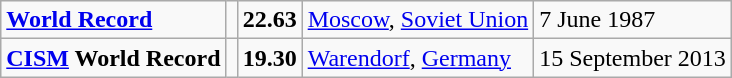<table class="wikitable">
<tr>
<td><strong><a href='#'>World Record</a></strong></td>
<td></td>
<td><strong>22.63</strong></td>
<td><a href='#'>Moscow</a>, <a href='#'>Soviet Union</a></td>
<td>7 June 1987</td>
</tr>
<tr>
<td><strong><a href='#'>CISM</a> World Record</strong></td>
<td></td>
<td><strong>19.30</strong></td>
<td><a href='#'>Warendorf</a>, <a href='#'>Germany</a></td>
<td>15 September 2013</td>
</tr>
</table>
